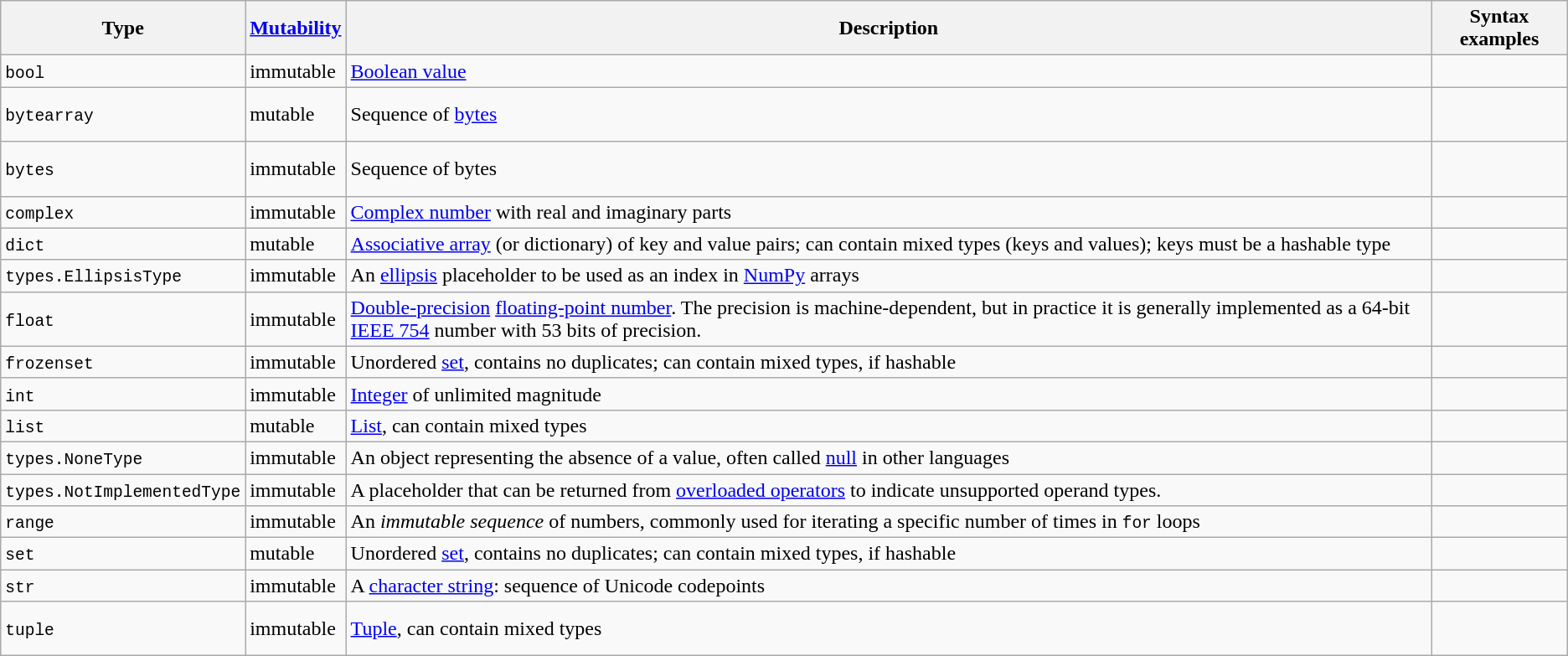<table class="wikitable">
<tr>
<th>Type</th>
<th><a href='#'>Mutability</a></th>
<th>Description</th>
<th>Syntax examples</th>
</tr>
<tr>
<td><code>bool</code></td>
<td>immutable</td>
<td><a href='#'>Boolean value</a></td>
<td><br></td>
</tr>
<tr>
<td><code>bytearray</code></td>
<td>mutable</td>
<td>Sequence of <a href='#'>bytes</a></td>
<td><br><br></td>
</tr>
<tr>
<td><code>bytes</code></td>
<td>immutable</td>
<td>Sequence of bytes</td>
<td><br><br></td>
</tr>
<tr>
<td><code>complex</code></td>
<td>immutable</td>
<td><a href='#'>Complex number</a> with real and imaginary parts</td>
<td><br></td>
</tr>
<tr>
<td><code>dict</code></td>
<td>mutable</td>
<td><a href='#'>Associative array</a> (or dictionary) of key and value pairs; can contain mixed types (keys and values); keys must be a hashable type</td>
<td><br></td>
</tr>
<tr>
<td><code>types.EllipsisType</code></td>
<td>immutable</td>
<td>An <a href='#'>ellipsis</a> placeholder to be used as an index in <a href='#'>NumPy</a> arrays</td>
<td><br></td>
</tr>
<tr>
<td><code>float</code></td>
<td>immutable</td>
<td><a href='#'>Double-precision</a> <a href='#'>floating-point number</a>. The precision is machine-dependent, but in practice it is generally implemented as a 64-bit <a href='#'>IEEE&nbsp;754</a> number with 53 bits of precision.</td>
<td><br></td>
</tr>
<tr>
<td><code>frozenset</code></td>
<td>immutable</td>
<td>Unordered <a href='#'>set</a>, contains no duplicates; can contain mixed types, if hashable</td>
<td></td>
</tr>
<tr>
<td><code>int</code></td>
<td>immutable</td>
<td><a href='#'>Integer</a> of unlimited magnitude</td>
<td></td>
</tr>
<tr>
<td><code>list</code></td>
<td>mutable</td>
<td><a href='#'>List</a>, can contain mixed types</td>
<td><br></td>
</tr>
<tr>
<td><code>types.NoneType</code></td>
<td>immutable</td>
<td>An object representing the absence of a value, often called <a href='#'>null</a> in other languages</td>
<td></td>
</tr>
<tr>
<td><code>types.NotImplementedType</code></td>
<td>immutable</td>
<td>A placeholder that can be returned from <a href='#'>overloaded operators</a> to indicate unsupported operand types.</td>
<td></td>
</tr>
<tr>
<td><code>range</code></td>
<td>immutable</td>
<td>An <em>immutable sequence</em> of numbers, commonly used for iterating a specific number of times in <code>for</code> loops</td>
<td><br></td>
</tr>
<tr>
<td><code>set</code></td>
<td>mutable</td>
<td>Unordered <a href='#'>set</a>, contains no duplicates; can contain mixed types, if hashable</td>
<td><br></td>
</tr>
<tr>
<td><code>str</code></td>
<td>immutable</td>
<td>A <a href='#'>character string</a>: sequence of Unicode codepoints</td>
<td><br></td>
</tr>
<tr>
<td><code>tuple</code></td>
<td>immutable</td>
<td><a href='#'>Tuple</a>, can contain mixed types</td>
<td><br><br></td>
</tr>
</table>
